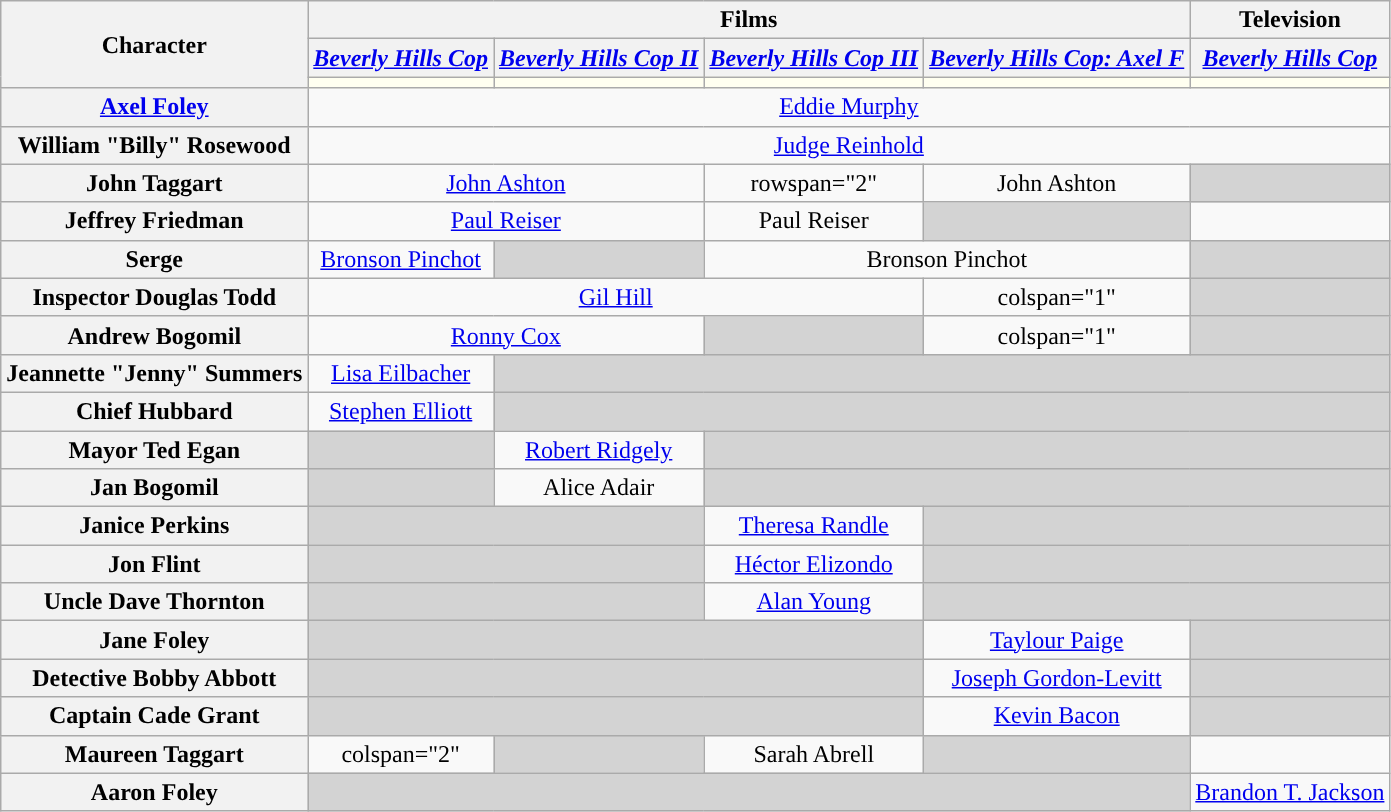<table class="wikitable" style="text-align:center;">
<tr>
<th rowspan="3">Character</th>
<th colspan="4">Films</th>
<th>Television</th>
</tr>
<tr>
<th><em><a href='#'>Beverly Hills Cop</a></em></th>
<th><em><a href='#'>Beverly Hills Cop II</a></em></th>
<th><em><a href='#'>Beverly Hills Cop III</a></em></th>
<th><em><a href='#'>Beverly Hills Cop: Axel F</a></em></th>
<th><a href='#'><em>Beverly Hills Cop</em></a></th>
</tr>
<tr>
<th style="background:ivory;"></th>
<th style="background:ivory;"></th>
<th style="background:ivory;"></th>
<th style="background:ivory;"></th>
<th style="background:ivory;"></th>
</tr>
<tr>
<th><a href='#'>Axel Foley</a></th>
<td colspan="5"><a href='#'>Eddie Murphy</a></td>
</tr>
<tr>
<th>William "Billy" Rosewood</th>
<td colspan="5"><a href='#'>Judge Reinhold</a></td>
</tr>
<tr>
<th>John Taggart</th>
<td colspan="2"><a href='#'>John Ashton</a></td>
<td>rowspan="2" </td>
<td>John Ashton</td>
<td style="background:#d3d3d3;"></td>
</tr>
<tr>
<th>Jeffrey Friedman</th>
<td colspan="2"><a href='#'>Paul Reiser</a></td>
<td>Paul Reiser</td>
<td style="background:#d3d3d3;"></td>
</tr>
<tr>
<th>Serge</th>
<td><a href='#'>Bronson Pinchot</a></td>
<td style="background:#d3d3d3;"></td>
<td colspan="2">Bronson Pinchot</td>
<td style="background:#d3d3d3;"></td>
</tr>
<tr>
<th>Inspector Douglas Todd</th>
<td colspan="3"><a href='#'>Gil Hill</a></td>
<td>colspan="1" </td>
<td colspan="1" style="background:#d3d3d3;"></td>
</tr>
<tr>
<th>Andrew Bogomil</th>
<td colspan="2"><a href='#'>Ronny Cox</a></td>
<td colspan="1" style="background:#d3d3d3;"></td>
<td>colspan="1" </td>
<td colspan="2" style="background:#d3d3d3;"></td>
</tr>
<tr>
<th>Jeannette "Jenny" Summers</th>
<td><a href='#'>Lisa Eilbacher</a></td>
<td colspan="4" style="background:#d3d3d3;"></td>
</tr>
<tr>
<th>Chief Hubbard</th>
<td><a href='#'>Stephen Elliott</a></td>
<td colspan="4" style="background:#d3d3d3;"></td>
</tr>
<tr>
<th>Mayor Ted Egan</th>
<td style="background:#d3d3d3;"></td>
<td><a href='#'>Robert Ridgely</a></td>
<td colspan="3" style="background:#d3d3d3;"></td>
</tr>
<tr>
<th>Jan Bogomil</th>
<td style="background:#d3d3d3;"></td>
<td>Alice Adair</td>
<td colspan="3" style="background:#d3d3d3;"></td>
</tr>
<tr>
<th>Janice Perkins</th>
<td colspan="2" style="background:#d3d3d3;"></td>
<td><a href='#'>Theresa Randle</a></td>
<td colspan="2" style="background:#d3d3d3;"></td>
</tr>
<tr>
<th>Jon Flint</th>
<td colspan="2" style="background:#d3d3d3;"></td>
<td><a href='#'>Héctor Elizondo</a></td>
<td colspan="2" style="background:#d3d3d3;"></td>
</tr>
<tr>
<th>Uncle Dave Thornton</th>
<td colspan="2" style="background:#d3d3d3;"></td>
<td><a href='#'>Alan Young</a></td>
<td colspan="2" style="background:#d3d3d3;"></td>
</tr>
<tr>
<th>Jane Foley<br></th>
<td colspan="3" style="background:#d3d3d3;"></td>
<td><a href='#'>Taylour Paige</a></td>
<td style="background:#d3d3d3;"></td>
</tr>
<tr>
<th>Detective Bobby Abbott</th>
<td colspan="3" style="background:#d3d3d3;"></td>
<td><a href='#'>Joseph Gordon-Levitt</a></td>
<td style="background:#d3d3d3;"></td>
</tr>
<tr>
<th>Captain Cade Grant</th>
<td colspan="3" style="background:#d3d3d3;"></td>
<td><a href='#'>Kevin Bacon</a></td>
<td style="background:#d3d3d3;"></td>
</tr>
<tr>
<th>Maureen Taggart</th>
<td>colspan="2" </td>
<td style="background:#d3d3d3;"></td>
<td>Sarah Abrell</td>
<td style="background:#d3d3d3;"></td>
</tr>
<tr>
<th>Aaron Foley</th>
<td colspan="4" style="background:#d3d3d3;"></td>
<td><a href='#'>Brandon T. Jackson</a></td>
</tr>
</table>
